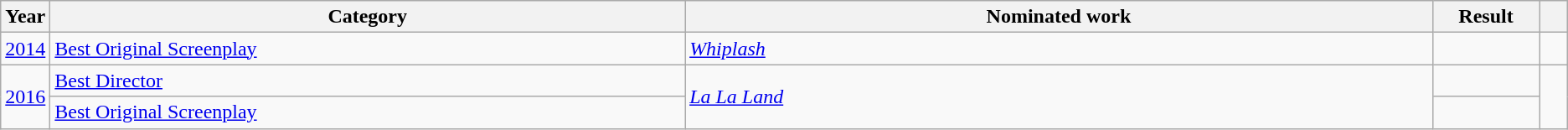<table class=wikitable>
<tr>
<th scope="col" style="width:1em;">Year</th>
<th scope="col" style="width:33em;">Category</th>
<th scope="col" style="width:39em;">Nominated work</th>
<th scope="col" style="width:5em;">Result</th>
<th scope="col" style="width:1em;"></th>
</tr>
<tr>
<td><a href='#'>2014</a></td>
<td><a href='#'>Best Original Screenplay</a></td>
<td><em><a href='#'>Whiplash</a></em></td>
<td></td>
<td></td>
</tr>
<tr>
<td rowspan="2"><a href='#'>2016</a></td>
<td><a href='#'>Best Director</a></td>
<td rowspan="2"><em><a href='#'>La La Land</a></em></td>
<td></td>
<td rowspan="2"></td>
</tr>
<tr>
<td><a href='#'>Best Original Screenplay</a></td>
<td></td>
</tr>
</table>
